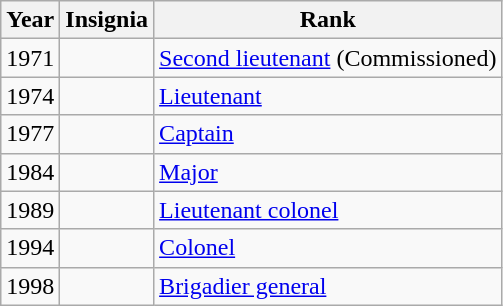<table class="wikitable mw-collapsible">
<tr>
<th>Year</th>
<th>Insignia</th>
<th>Rank</th>
</tr>
<tr>
<td>1971</td>
<td></td>
<td><a href='#'>Second lieutenant</a> (Commissioned)</td>
</tr>
<tr>
<td>1974</td>
<td></td>
<td><a href='#'>Lieutenant</a></td>
</tr>
<tr>
<td>1977</td>
<td></td>
<td><a href='#'>Captain</a></td>
</tr>
<tr>
<td>1984</td>
<td></td>
<td><a href='#'>Major</a></td>
</tr>
<tr>
<td>1989</td>
<td></td>
<td><a href='#'>Lieutenant colonel</a></td>
</tr>
<tr>
<td>1994</td>
<td></td>
<td><a href='#'>Colonel</a></td>
</tr>
<tr>
<td>1998</td>
<td></td>
<td><a href='#'>Brigadier general</a></td>
</tr>
</table>
